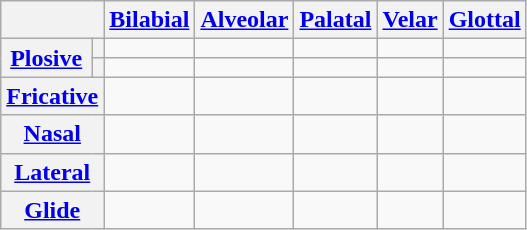<table class="wikitable" style="text-align:center;">
<tr>
<th colspan="2"></th>
<th><a href='#'>Bilabial</a></th>
<th><a href='#'>Alveolar</a></th>
<th><a href='#'>Palatal</a></th>
<th><a href='#'>Velar</a></th>
<th><a href='#'>Glottal</a></th>
</tr>
<tr>
<th rowspan="2"><a href='#'>Plosive</a></th>
<th></th>
<td></td>
<td></td>
<td></td>
<td></td>
<td></td>
</tr>
<tr>
<th></th>
<td></td>
<td></td>
<td></td>
<td></td>
<td></td>
</tr>
<tr>
<th colspan="2"><a href='#'>Fricative</a></th>
<td></td>
<td></td>
<td></td>
<td></td>
<td></td>
</tr>
<tr>
<th colspan="2"><a href='#'>Nasal</a></th>
<td></td>
<td></td>
<td></td>
<td></td>
<td></td>
</tr>
<tr>
<th colspan="2"><a href='#'>Lateral</a></th>
<td></td>
<td></td>
<td></td>
<td></td>
<td></td>
</tr>
<tr>
<th colspan="2"><a href='#'>Glide</a></th>
<td></td>
<td></td>
<td></td>
<td></td>
<td></td>
</tr>
</table>
